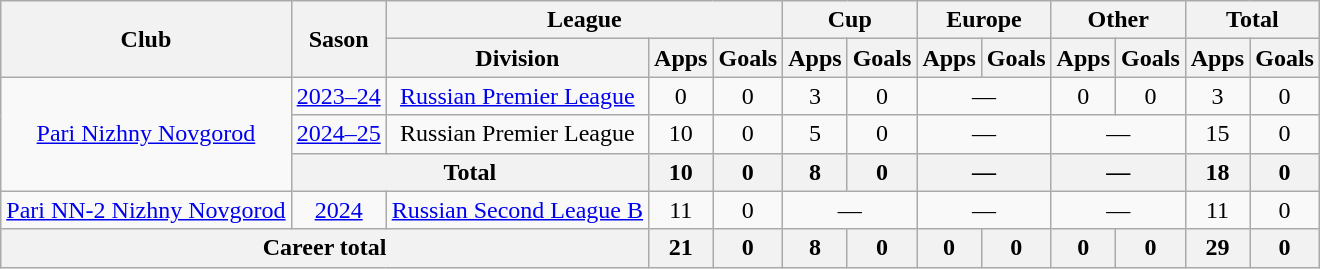<table class="wikitable" style="text-align: center;">
<tr>
<th rowspan="2">Club</th>
<th rowspan="2">Sason</th>
<th colspan="3">League</th>
<th colspan="2">Cup</th>
<th colspan="2">Europe</th>
<th colspan="2">Other</th>
<th colspan="2">Total</th>
</tr>
<tr>
<th>Division</th>
<th>Apps</th>
<th>Goals</th>
<th>Apps</th>
<th>Goals</th>
<th>Apps</th>
<th>Goals</th>
<th>Apps</th>
<th>Goals</th>
<th>Apps</th>
<th>Goals</th>
</tr>
<tr>
<td rowspan="3"><a href='#'>Pari Nizhny Novgorod</a></td>
<td><a href='#'>2023–24</a></td>
<td><a href='#'>Russian Premier League</a></td>
<td>0</td>
<td>0</td>
<td>3</td>
<td>0</td>
<td colspan="2">—</td>
<td>0</td>
<td>0</td>
<td>3</td>
<td>0</td>
</tr>
<tr>
<td><a href='#'>2024–25</a></td>
<td>Russian Premier League</td>
<td>10</td>
<td>0</td>
<td>5</td>
<td>0</td>
<td colspan="2">—</td>
<td colspan="2">—</td>
<td>15</td>
<td>0</td>
</tr>
<tr>
<th colspan="2">Total</th>
<th>10</th>
<th>0</th>
<th>8</th>
<th>0</th>
<th colspan="2">—</th>
<th colspan="2">—</th>
<th>18</th>
<th>0</th>
</tr>
<tr>
<td><a href='#'>Pari NN-2 Nizhny Novgorod</a></td>
<td><a href='#'>2024</a></td>
<td><a href='#'>Russian Second League B</a></td>
<td>11</td>
<td>0</td>
<td colspan="2">—</td>
<td colspan="2">—</td>
<td colspan="2">—</td>
<td>11</td>
<td>0</td>
</tr>
<tr>
<th colspan="3">Career total</th>
<th>21</th>
<th>0</th>
<th>8</th>
<th>0</th>
<th>0</th>
<th>0</th>
<th>0</th>
<th>0</th>
<th>29</th>
<th>0</th>
</tr>
</table>
